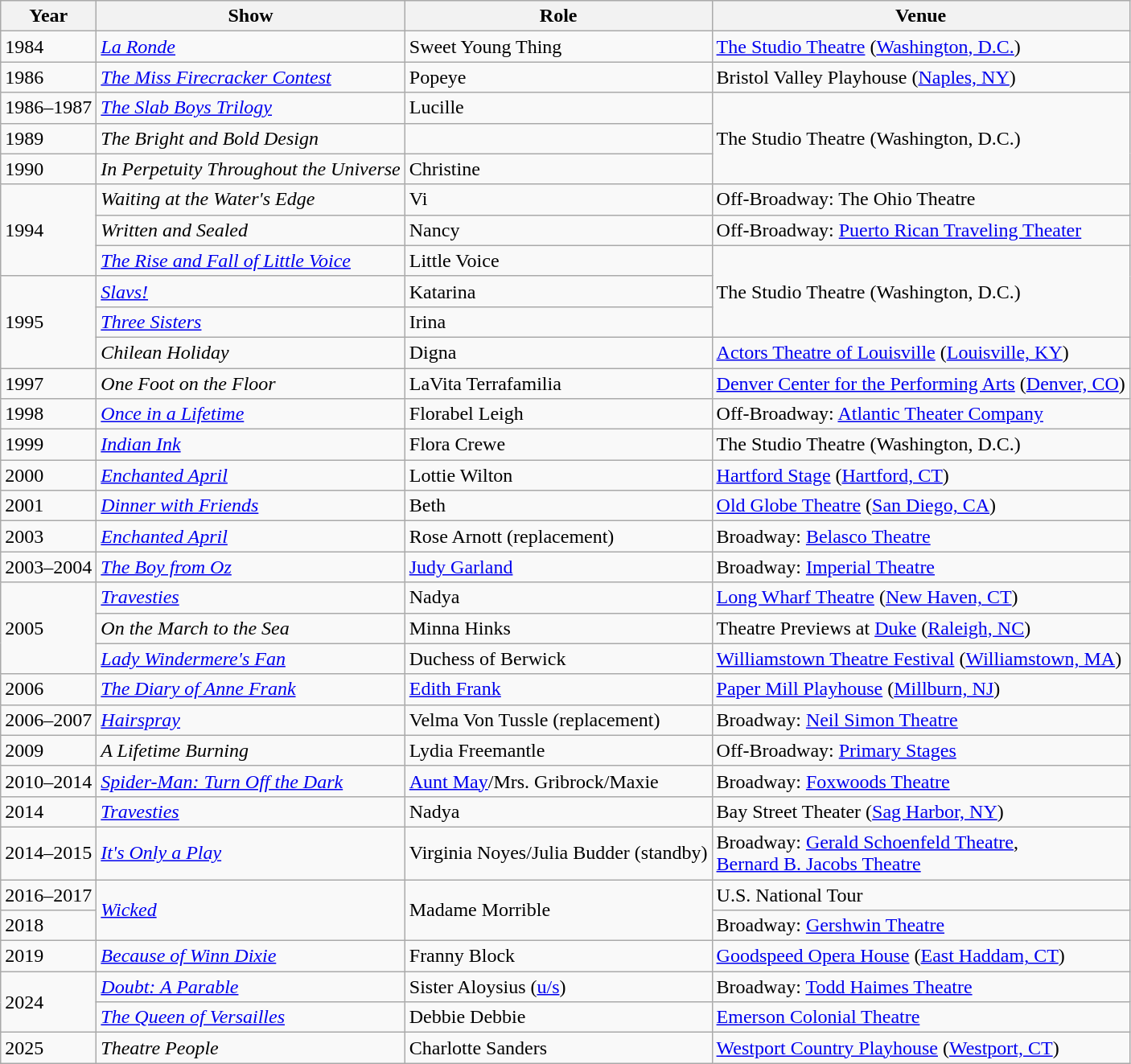<table class="wikitable sortable">
<tr>
<th>Year</th>
<th>Show</th>
<th class="unsortable">Role</th>
<th>Venue</th>
</tr>
<tr>
<td>1984</td>
<td><em><a href='#'>La Ronde</a></em></td>
<td>Sweet Young Thing</td>
<td><a href='#'>The Studio Theatre</a> (<a href='#'>Washington, D.C.</a>)</td>
</tr>
<tr>
<td>1986</td>
<td><em><a href='#'>The Miss Firecracker Contest</a></em></td>
<td>Popeye</td>
<td>Bristol Valley Playhouse (<a href='#'>Naples, NY</a>)</td>
</tr>
<tr>
<td>1986–1987</td>
<td><em><a href='#'>The Slab Boys Trilogy</a></em></td>
<td>Lucille</td>
<td rowspan="3">The Studio Theatre (Washington, D.C.)</td>
</tr>
<tr>
<td>1989</td>
<td><em>The Bright and Bold Design</em></td>
<td></td>
</tr>
<tr>
<td>1990</td>
<td><em>In Perpetuity Throughout the Universe</em></td>
<td>Christine</td>
</tr>
<tr>
<td rowspan="3">1994</td>
<td><em>Waiting at the Water's Edge</em></td>
<td>Vi</td>
<td>Off-Broadway: The Ohio Theatre</td>
</tr>
<tr>
<td><em>Written and Sealed</em></td>
<td>Nancy</td>
<td>Off-Broadway: <a href='#'>Puerto Rican Traveling Theater</a></td>
</tr>
<tr>
<td><em><a href='#'>The Rise and Fall of Little Voice</a></em></td>
<td>Little Voice</td>
<td rowspan="3">The Studio Theatre (Washington, D.C.)</td>
</tr>
<tr>
<td rowspan="3">1995</td>
<td><em><a href='#'>Slavs!</a></em></td>
<td>Katarina</td>
</tr>
<tr>
<td><em><a href='#'>Three Sisters</a></em></td>
<td>Irina</td>
</tr>
<tr>
<td><em>Chilean Holiday</em></td>
<td>Digna</td>
<td><a href='#'>Actors Theatre of Louisville</a> (<a href='#'>Louisville, KY</a>)</td>
</tr>
<tr>
<td>1997</td>
<td><em>One Foot on the Floor</em></td>
<td>LaVita Terrafamilia</td>
<td><a href='#'>Denver Center for the Performing Arts</a> (<a href='#'>Denver, CO</a>)</td>
</tr>
<tr>
<td>1998</td>
<td><em><a href='#'>Once in a Lifetime</a></em></td>
<td>Florabel Leigh</td>
<td>Off-Broadway: <a href='#'>Atlantic Theater Company</a></td>
</tr>
<tr>
<td>1999</td>
<td><em><a href='#'>Indian Ink</a></em></td>
<td>Flora Crewe</td>
<td>The Studio Theatre (Washington, D.C.)</td>
</tr>
<tr>
<td>2000</td>
<td><em><a href='#'>Enchanted April</a></em></td>
<td>Lottie Wilton</td>
<td><a href='#'>Hartford Stage</a> (<a href='#'>Hartford, CT</a>)</td>
</tr>
<tr>
<td>2001</td>
<td><em><a href='#'>Dinner with Friends</a></em></td>
<td>Beth</td>
<td><a href='#'>Old Globe Theatre</a> (<a href='#'>San Diego, CA</a>)</td>
</tr>
<tr>
<td>2003</td>
<td><em><a href='#'>Enchanted April</a></em></td>
<td>Rose Arnott (replacement)</td>
<td>Broadway: <a href='#'>Belasco Theatre</a></td>
</tr>
<tr>
<td>2003–2004</td>
<td><em><a href='#'>The Boy from Oz</a></em></td>
<td><a href='#'>Judy Garland</a></td>
<td>Broadway: <a href='#'>Imperial Theatre</a></td>
</tr>
<tr>
<td rowspan="3">2005</td>
<td><em><a href='#'>Travesties</a></em></td>
<td>Nadya</td>
<td><a href='#'>Long Wharf Theatre</a> (<a href='#'>New Haven, CT</a>)</td>
</tr>
<tr>
<td><em>On the March to the Sea</em></td>
<td>Minna Hinks</td>
<td>Theatre Previews at <a href='#'>Duke</a> (<a href='#'>Raleigh, NC</a>)</td>
</tr>
<tr>
<td><em><a href='#'>Lady Windermere's Fan</a></em></td>
<td>Duchess of Berwick</td>
<td><a href='#'>Williamstown Theatre Festival</a> (<a href='#'>Williamstown, MA</a>)</td>
</tr>
<tr>
<td>2006</td>
<td><em><a href='#'>The Diary of Anne Frank</a></em></td>
<td><a href='#'>Edith Frank</a></td>
<td><a href='#'>Paper Mill Playhouse</a> (<a href='#'>Millburn, NJ</a>)</td>
</tr>
<tr>
<td>2006–2007</td>
<td><em><a href='#'>Hairspray</a></em></td>
<td>Velma Von Tussle (replacement)</td>
<td>Broadway: <a href='#'>Neil Simon Theatre</a></td>
</tr>
<tr>
<td>2009</td>
<td><em>A Lifetime Burning</em></td>
<td>Lydia Freemantle</td>
<td>Off-Broadway: <a href='#'>Primary Stages</a></td>
</tr>
<tr>
<td>2010–2014</td>
<td><em><a href='#'>Spider-Man: Turn Off the Dark</a></em></td>
<td><a href='#'>Aunt May</a>/Mrs. Gribrock/Maxie</td>
<td>Broadway: <a href='#'>Foxwoods Theatre</a></td>
</tr>
<tr>
<td>2014</td>
<td><em><a href='#'>Travesties</a></em></td>
<td>Nadya</td>
<td>Bay Street Theater (<a href='#'>Sag Harbor, NY</a>)</td>
</tr>
<tr>
<td>2014–2015</td>
<td><em><a href='#'>It's Only a Play</a></em></td>
<td>Virginia Noyes/Julia Budder (standby)</td>
<td>Broadway: <a href='#'>Gerald Schoenfeld Theatre</a>,<br><a href='#'>Bernard B. Jacobs Theatre</a></td>
</tr>
<tr>
<td>2016–2017</td>
<td rowspan="2"><em><a href='#'>Wicked</a></em></td>
<td rowspan="2">Madame Morrible</td>
<td>U.S. National Tour</td>
</tr>
<tr>
<td>2018</td>
<td>Broadway: <a href='#'>Gershwin Theatre</a></td>
</tr>
<tr>
<td>2019</td>
<td><em><a href='#'>Because of Winn Dixie</a></em></td>
<td>Franny Block</td>
<td><a href='#'>Goodspeed Opera House</a> (<a href='#'>East Haddam, CT</a>)</td>
</tr>
<tr>
<td rowspan="2">2024</td>
<td><em><a href='#'>Doubt: A Parable</a></em></td>
<td>Sister Aloysius (<a href='#'>u/s</a>)</td>
<td>Broadway: <a href='#'>Todd Haimes Theatre</a></td>
</tr>
<tr>
<td><em><a href='#'>The Queen of Versailles</a></em></td>
<td>Debbie Debbie</td>
<td><a href='#'>Emerson Colonial Theatre</a></td>
</tr>
<tr>
<td>2025</td>
<td><em>Theatre People</em></td>
<td>Charlotte Sanders</td>
<td><a href='#'>Westport Country Playhouse</a> (<a href='#'>Westport, CT</a>)</td>
</tr>
</table>
